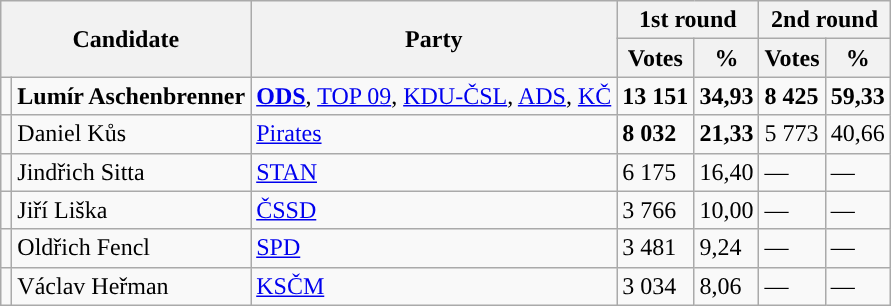<table class="wikitable sortable">
<tr>
<th colspan="2" rowspan="2">Candidate</th>
<th rowspan="2">Party</th>
<th colspan="2">1st round</th>
<th colspan="2">2nd round</th>
</tr>
<tr>
<th>Votes</th>
<th>%</th>
<th>Votes</th>
<th>%</th>
</tr>
<tr>
<td style="background-color:"></td>
<td><strong>Lumír Aschenbrenner</strong></td>
<td><a href='#'><strong>ODS</strong></a>, <a href='#'>TOP 09</a>, <a href='#'>KDU-ČSL</a>, <a href='#'>ADS</a>, <a href='#'>KČ</a></td>
<td><strong>13 151</strong></td>
<td><strong>34,93</strong></td>
<td><strong>8 425</strong></td>
<td><strong>59,33</strong></td>
</tr>
<tr>
<td style="background-color:"></td>
<td>Daniel Kůs</td>
<td><a href='#'>Pirates</a></td>
<td><strong>8 032</strong></td>
<td><strong>21,33</strong></td>
<td>5 773</td>
<td>40,66</td>
</tr>
<tr>
<td style="background-color:"></td>
<td>Jindřich Sitta</td>
<td><a href='#'>STAN</a></td>
<td>6 175</td>
<td>16,40</td>
<td>—</td>
<td>—</td>
</tr>
<tr>
<td style="background-color:"></td>
<td>Jiří Liška</td>
<td><a href='#'>ČSSD</a></td>
<td>3 766</td>
<td>10,00</td>
<td>—</td>
<td>—</td>
</tr>
<tr>
<td style="background-color:"></td>
<td>Oldřich Fencl</td>
<td><a href='#'>SPD</a></td>
<td>3 481</td>
<td>9,24</td>
<td>—</td>
<td>—</td>
</tr>
<tr>
<td style="background-color:"></td>
<td>Václav Heřman</td>
<td><a href='#'>KSČM</a></td>
<td>3 034</td>
<td>8,06</td>
<td>—</td>
<td>—</td>
</tr>
</table>
